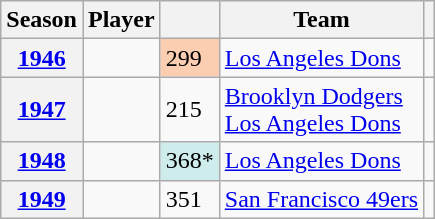<table class="plainrowheaders sortable wikitable">
<tr>
<th scope=col>Season</th>
<th scope=col>Player</th>
<th scope=col></th>
<th scope=col>Team</th>
<th scope=col class= "unsortable"></th>
</tr>
<tr>
<th scope=row><a href='#'>1946</a></th>
<td></td>
<td style="background-color:#FBCEB1">299</td>
<td><a href='#'>Los Angeles Dons</a></td>
<td></td>
</tr>
<tr>
<th scope=row><a href='#'>1947</a></th>
<td></td>
<td>215</td>
<td><a href='#'>Brooklyn Dodgers</a> <br> <a href='#'>Los Angeles Dons</a></td>
<td></td>
</tr>
<tr>
<th scope=row><a href='#'>1948</a></th>
<td></td>
<td style="background-color:#CFECEC">368*</td>
<td><a href='#'>Los Angeles Dons</a></td>
<td></td>
</tr>
<tr>
<th scope=row><a href='#'>1949</a></th>
<td></td>
<td>351</td>
<td><a href='#'>San Francisco 49ers</a></td>
<td></td>
</tr>
</table>
